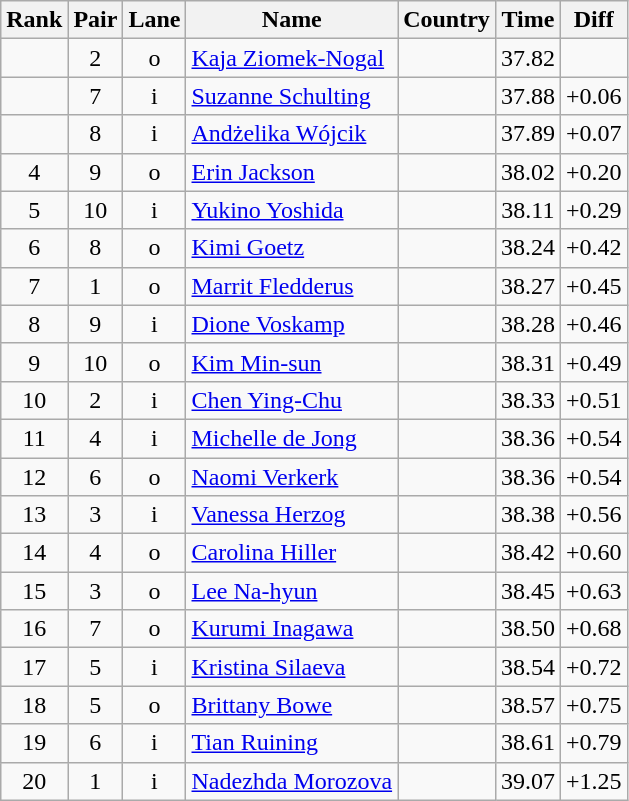<table class="wikitable sortable" style="text-align:center">
<tr>
<th>Rank</th>
<th>Pair</th>
<th>Lane</th>
<th>Name</th>
<th>Country</th>
<th>Time</th>
<th>Diff</th>
</tr>
<tr>
<td></td>
<td>2</td>
<td>o</td>
<td align=left><a href='#'>Kaja Ziomek-Nogal</a></td>
<td align=left></td>
<td>37.82</td>
<td></td>
</tr>
<tr>
<td></td>
<td>7</td>
<td>i</td>
<td align=left><a href='#'>Suzanne Schulting</a></td>
<td align=left></td>
<td>37.88</td>
<td>+0.06</td>
</tr>
<tr>
<td></td>
<td>8</td>
<td>i</td>
<td align=left><a href='#'>Andżelika Wójcik</a></td>
<td align=left></td>
<td>37.89</td>
<td>+0.07</td>
</tr>
<tr>
<td>4</td>
<td>9</td>
<td>o</td>
<td align=left><a href='#'>Erin Jackson</a></td>
<td align=left></td>
<td>38.02</td>
<td>+0.20</td>
</tr>
<tr>
<td>5</td>
<td>10</td>
<td>i</td>
<td align=left><a href='#'>Yukino Yoshida</a></td>
<td align=left></td>
<td>38.11</td>
<td>+0.29</td>
</tr>
<tr>
<td>6</td>
<td>8</td>
<td>o</td>
<td align=left><a href='#'>Kimi Goetz</a></td>
<td align=left></td>
<td>38.24</td>
<td>+0.42</td>
</tr>
<tr>
<td>7</td>
<td>1</td>
<td>o</td>
<td align=left><a href='#'>Marrit Fledderus</a></td>
<td align=left></td>
<td>38.27</td>
<td>+0.45</td>
</tr>
<tr>
<td>8</td>
<td>9</td>
<td>i</td>
<td align=left><a href='#'>Dione Voskamp</a></td>
<td align=left></td>
<td>38.28</td>
<td>+0.46</td>
</tr>
<tr>
<td>9</td>
<td>10</td>
<td>o</td>
<td align=left><a href='#'>Kim Min-sun</a></td>
<td align=left></td>
<td>38.31</td>
<td>+0.49</td>
</tr>
<tr>
<td>10</td>
<td>2</td>
<td>i</td>
<td align=left><a href='#'>Chen Ying-Chu</a></td>
<td align=left></td>
<td>38.33</td>
<td>+0.51</td>
</tr>
<tr>
<td>11</td>
<td>4</td>
<td>i</td>
<td align=left><a href='#'>Michelle de Jong</a></td>
<td align=left></td>
<td>38.36</td>
<td>+0.54</td>
</tr>
<tr>
<td>12</td>
<td>6</td>
<td>o</td>
<td align=left><a href='#'>Naomi Verkerk</a></td>
<td align=left></td>
<td>38.36</td>
<td>+0.54</td>
</tr>
<tr>
<td>13</td>
<td>3</td>
<td>i</td>
<td align=left><a href='#'>Vanessa Herzog</a></td>
<td align=left></td>
<td>38.38</td>
<td>+0.56</td>
</tr>
<tr>
<td>14</td>
<td>4</td>
<td>o</td>
<td align=left><a href='#'>Carolina Hiller</a></td>
<td align=left></td>
<td>38.42</td>
<td>+0.60</td>
</tr>
<tr>
<td>15</td>
<td>3</td>
<td>o</td>
<td align=left><a href='#'>Lee Na-hyun</a></td>
<td align=left></td>
<td>38.45</td>
<td>+0.63</td>
</tr>
<tr>
<td>16</td>
<td>7</td>
<td>o</td>
<td align=left><a href='#'>Kurumi Inagawa</a></td>
<td align=left></td>
<td>38.50</td>
<td>+0.68</td>
</tr>
<tr>
<td>17</td>
<td>5</td>
<td>i</td>
<td align=left><a href='#'>Kristina Silaeva</a></td>
<td align=left></td>
<td>38.54</td>
<td>+0.72</td>
</tr>
<tr>
<td>18</td>
<td>5</td>
<td>o</td>
<td align=left><a href='#'>Brittany Bowe</a></td>
<td align=left></td>
<td>38.57</td>
<td>+0.75</td>
</tr>
<tr>
<td>19</td>
<td>6</td>
<td>i</td>
<td align=left><a href='#'>Tian Ruining</a></td>
<td align=left></td>
<td>38.61</td>
<td>+0.79</td>
</tr>
<tr>
<td>20</td>
<td>1</td>
<td>i</td>
<td align=left><a href='#'>Nadezhda Morozova</a></td>
<td align=left></td>
<td>39.07</td>
<td>+1.25</td>
</tr>
</table>
